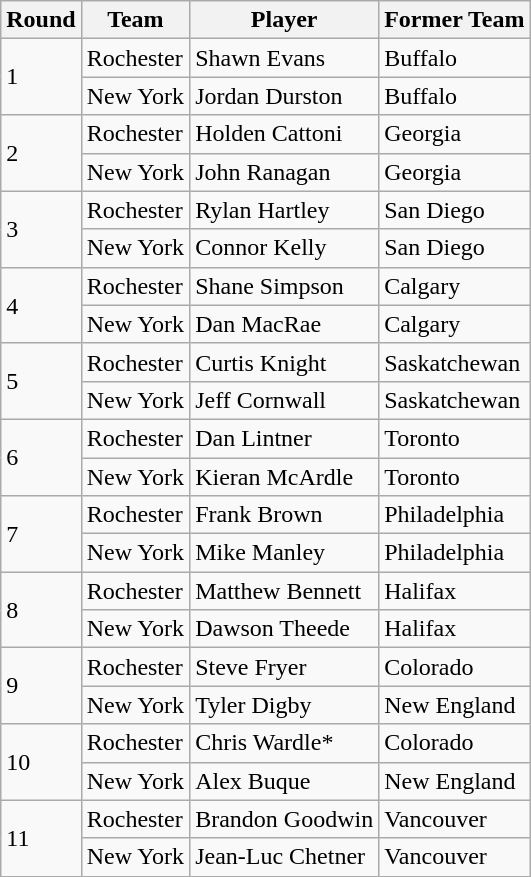<table class="wikitable">
<tr>
<th>Round</th>
<th>Team</th>
<th>Player</th>
<th>Former Team</th>
</tr>
<tr>
<td rowspan="2">1</td>
<td>Rochester</td>
<td>Shawn Evans</td>
<td>Buffalo</td>
</tr>
<tr>
<td>New York</td>
<td>Jordan Durston</td>
<td>Buffalo</td>
</tr>
<tr>
<td rowspan="2">2</td>
<td>Rochester</td>
<td>Holden Cattoni</td>
<td>Georgia</td>
</tr>
<tr>
<td>New York</td>
<td>John Ranagan</td>
<td>Georgia</td>
</tr>
<tr>
<td rowspan="2">3</td>
<td>Rochester</td>
<td>Rylan Hartley</td>
<td>San Diego</td>
</tr>
<tr>
<td>New York</td>
<td>Connor Kelly</td>
<td>San Diego</td>
</tr>
<tr>
<td rowspan="2">4</td>
<td>Rochester</td>
<td>Shane Simpson</td>
<td>Calgary</td>
</tr>
<tr>
<td>New York</td>
<td>Dan MacRae</td>
<td>Calgary</td>
</tr>
<tr>
<td rowspan="2">5</td>
<td>Rochester</td>
<td>Curtis Knight</td>
<td>Saskatchewan</td>
</tr>
<tr>
<td>New York</td>
<td>Jeff Cornwall</td>
<td>Saskatchewan</td>
</tr>
<tr>
<td rowspan="2">6</td>
<td>Rochester</td>
<td>Dan Lintner</td>
<td>Toronto</td>
</tr>
<tr>
<td>New York</td>
<td>Kieran McArdle</td>
<td>Toronto</td>
</tr>
<tr>
<td rowspan="2">7</td>
<td>Rochester</td>
<td>Frank Brown</td>
<td>Philadelphia</td>
</tr>
<tr>
<td>New York</td>
<td>Mike Manley</td>
<td>Philadelphia</td>
</tr>
<tr>
<td rowspan="2">8</td>
<td>Rochester</td>
<td>Matthew Bennett</td>
<td>Halifax</td>
</tr>
<tr>
<td>New York</td>
<td>Dawson Theede</td>
<td>Halifax</td>
</tr>
<tr>
<td rowspan="2">9</td>
<td>Rochester</td>
<td>Steve Fryer</td>
<td>Colorado</td>
</tr>
<tr>
<td>New York</td>
<td>Tyler Digby</td>
<td>New England</td>
</tr>
<tr>
<td rowspan="2">10</td>
<td>Rochester</td>
<td>Chris Wardle*</td>
<td>Colorado</td>
</tr>
<tr>
<td>New York</td>
<td>Alex Buque</td>
<td>New England</td>
</tr>
<tr>
<td rowspan="2">11</td>
<td>Rochester</td>
<td>Brandon Goodwin</td>
<td>Vancouver</td>
</tr>
<tr>
<td>New York</td>
<td>Jean-Luc Chetner</td>
<td>Vancouver</td>
</tr>
</table>
